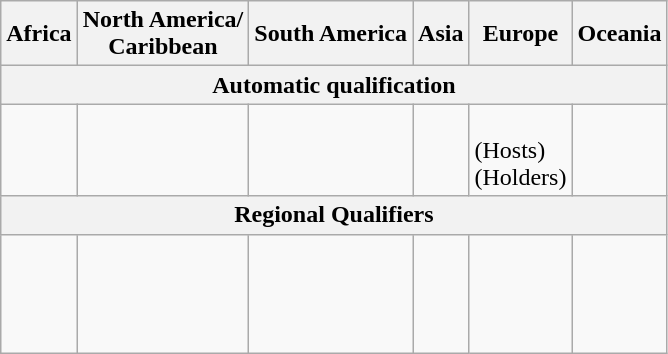<table class="wikitable">
<tr>
<th>Africa</th>
<th>North America/<br>Caribbean</th>
<th>South America</th>
<th>Asia</th>
<th>Europe</th>
<th>Oceania</th>
</tr>
<tr>
<th colspan=6>Automatic qualification</th>
</tr>
<tr>
<td><br></td>
<td></td>
<td></td>
<td></td>
<td><br> (Hosts)<br> (Holders)</td>
<td><br><br></td>
</tr>
<tr>
<th colspan=6>Regional Qualifiers</th>
</tr>
<tr>
<td><br></td>
<td><br></td>
<td></td>
<td><br><br></td>
<td><br><br><br><br></td>
<td><br></td>
</tr>
</table>
